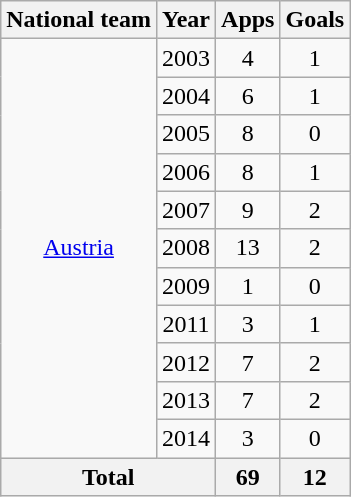<table class="wikitable" style="text-align:center">
<tr>
<th>National team</th>
<th>Year</th>
<th>Apps</th>
<th>Goals</th>
</tr>
<tr>
<td rowspan="11"><a href='#'>Austria</a></td>
<td>2003</td>
<td>4</td>
<td>1</td>
</tr>
<tr>
<td>2004</td>
<td>6</td>
<td>1</td>
</tr>
<tr>
<td>2005</td>
<td>8</td>
<td>0</td>
</tr>
<tr>
<td>2006</td>
<td>8</td>
<td>1</td>
</tr>
<tr>
<td>2007</td>
<td>9</td>
<td>2</td>
</tr>
<tr>
<td>2008</td>
<td>13</td>
<td>2</td>
</tr>
<tr>
<td>2009</td>
<td>1</td>
<td>0</td>
</tr>
<tr>
<td>2011</td>
<td>3</td>
<td>1</td>
</tr>
<tr>
<td>2012</td>
<td>7</td>
<td>2</td>
</tr>
<tr>
<td>2013</td>
<td>7</td>
<td>2</td>
</tr>
<tr>
<td>2014</td>
<td>3</td>
<td>0</td>
</tr>
<tr>
<th colspan="2">Total</th>
<th>69</th>
<th>12</th>
</tr>
</table>
